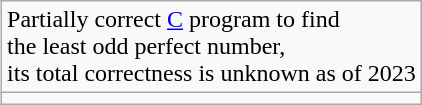<table class="wikitable collapsible" style="float:right">
<tr>
<td>Partially correct <a href='#'>C</a> program to find<br>the least odd perfect number,<br>its total correctness is unknown as of 2023</td>
</tr>
<tr>
<td></td>
</tr>
</table>
